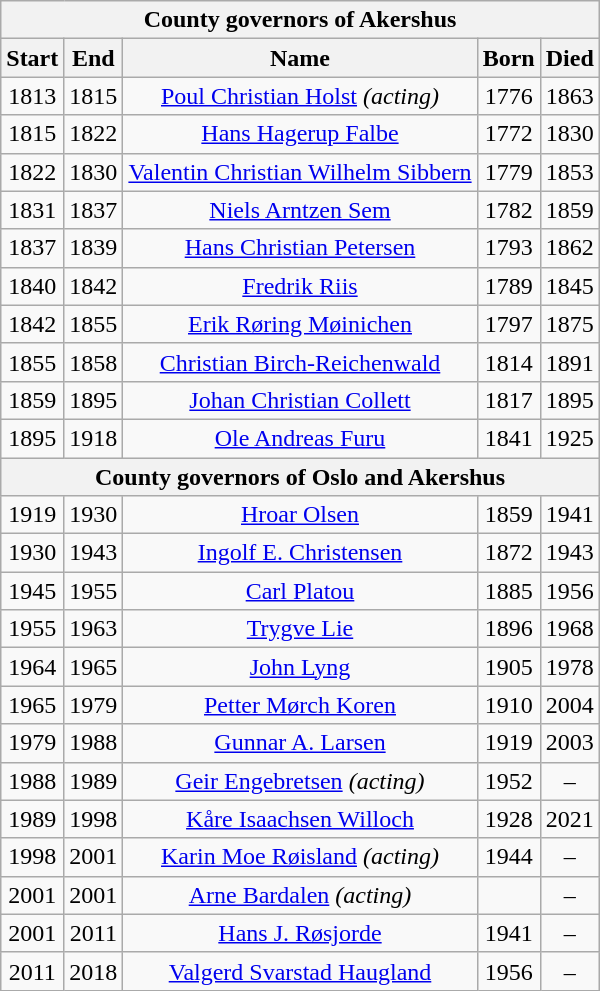<table class="wikitable" style="text-align:center">
<tr>
<th colspan="5">County governors of Akershus</th>
</tr>
<tr>
<th>Start</th>
<th>End</th>
<th>Name</th>
<th>Born</th>
<th>Died</th>
</tr>
<tr>
<td>1813</td>
<td>1815</td>
<td><a href='#'>Poul Christian Holst</a> <em>(acting)</em></td>
<td>1776</td>
<td>1863</td>
</tr>
<tr>
<td>1815</td>
<td>1822</td>
<td><a href='#'>Hans Hagerup Falbe</a></td>
<td>1772</td>
<td>1830</td>
</tr>
<tr>
<td>1822</td>
<td>1830</td>
<td><a href='#'>Valentin Christian Wilhelm Sibbern</a></td>
<td>1779</td>
<td>1853</td>
</tr>
<tr>
<td>1831</td>
<td>1837</td>
<td><a href='#'>Niels Arntzen Sem</a></td>
<td>1782</td>
<td>1859</td>
</tr>
<tr>
<td>1837</td>
<td>1839</td>
<td><a href='#'>Hans Christian Petersen</a></td>
<td>1793</td>
<td>1862</td>
</tr>
<tr>
<td>1840</td>
<td>1842</td>
<td><a href='#'>Fredrik Riis</a></td>
<td>1789</td>
<td>1845</td>
</tr>
<tr>
<td>1842</td>
<td>1855</td>
<td><a href='#'>Erik Røring Møinichen</a></td>
<td>1797</td>
<td>1875</td>
</tr>
<tr>
<td>1855</td>
<td>1858</td>
<td><a href='#'>Christian Birch-Reichenwald</a></td>
<td>1814</td>
<td>1891</td>
</tr>
<tr>
<td>1859</td>
<td>1895</td>
<td><a href='#'>Johan Christian Collett</a></td>
<td>1817</td>
<td>1895</td>
</tr>
<tr>
<td>1895</td>
<td>1918</td>
<td><a href='#'>Ole Andreas Furu</a></td>
<td>1841</td>
<td>1925</td>
</tr>
<tr>
<th colspan="5">County governors of Oslo and Akershus</th>
</tr>
<tr>
<td>1919</td>
<td>1930</td>
<td><a href='#'>Hroar Olsen</a></td>
<td>1859</td>
<td>1941</td>
</tr>
<tr>
<td>1930</td>
<td>1943</td>
<td><a href='#'>Ingolf E. Christensen</a></td>
<td>1872</td>
<td>1943</td>
</tr>
<tr>
<td>1945</td>
<td>1955</td>
<td><a href='#'>Carl Platou</a></td>
<td>1885</td>
<td>1956</td>
</tr>
<tr>
<td>1955</td>
<td>1963</td>
<td><a href='#'>Trygve Lie</a></td>
<td>1896</td>
<td>1968</td>
</tr>
<tr>
<td>1964</td>
<td>1965</td>
<td><a href='#'>John Lyng</a></td>
<td>1905</td>
<td>1978</td>
</tr>
<tr>
<td>1965</td>
<td>1979</td>
<td><a href='#'>Petter Mørch Koren</a></td>
<td>1910</td>
<td>2004</td>
</tr>
<tr>
<td>1979</td>
<td>1988</td>
<td><a href='#'>Gunnar A. Larsen</a></td>
<td>1919</td>
<td>2003</td>
</tr>
<tr>
<td>1988</td>
<td>1989</td>
<td><a href='#'>Geir Engebretsen</a> <em>(acting)</em></td>
<td>1952</td>
<td>–</td>
</tr>
<tr>
<td>1989</td>
<td>1998</td>
<td><a href='#'>Kåre Isaachsen Willoch</a></td>
<td>1928</td>
<td>2021</td>
</tr>
<tr>
<td>1998</td>
<td>2001</td>
<td><a href='#'>Karin Moe Røisland</a> <em>(acting)</em></td>
<td>1944</td>
<td>–</td>
</tr>
<tr>
<td>2001</td>
<td>2001</td>
<td><a href='#'>Arne Bardalen</a> <em>(acting)</em></td>
<td></td>
<td>–</td>
</tr>
<tr>
<td>2001</td>
<td>2011</td>
<td><a href='#'>Hans J. Røsjorde</a></td>
<td>1941</td>
<td>–</td>
</tr>
<tr>
<td>2011</td>
<td>2018</td>
<td><a href='#'>Valgerd Svarstad Haugland</a></td>
<td>1956</td>
<td>–</td>
</tr>
</table>
